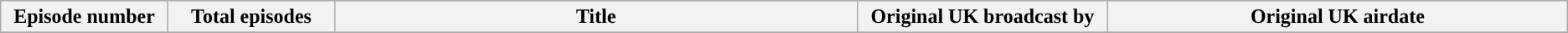<table class="wikitable plainrowheaders ">
<tr>
<th style="width:8%">Episode number</th>
<th style="width:8%">Total episodes</th>
<th style="width:25%">Title</th>
<th style="width:12%">Original UK broadcast by</th>
<th style="width:22%">Original UK airdate</th>
</tr>
<tr>
</tr>
</table>
